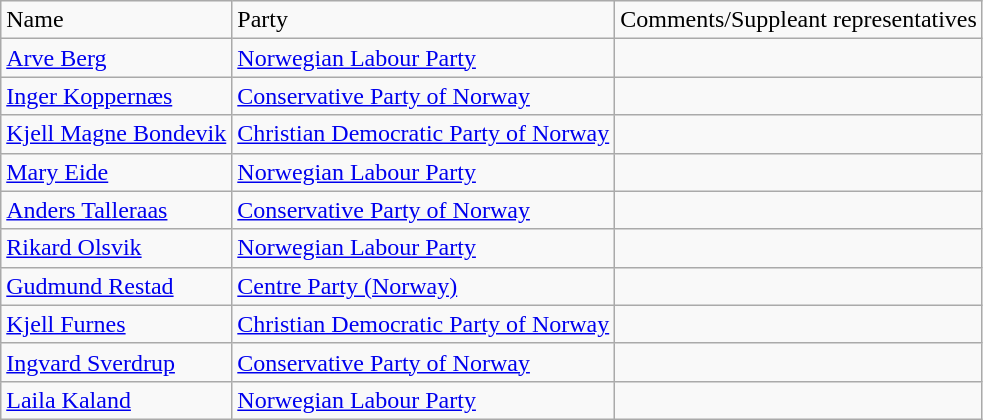<table class="wikitable">
<tr>
<td>Name</td>
<td>Party</td>
<td>Comments/Suppleant representatives</td>
</tr>
<tr>
<td><a href='#'>Arve Berg</a></td>
<td><a href='#'>Norwegian Labour Party</a></td>
<td></td>
</tr>
<tr>
<td><a href='#'>Inger Koppernæs</a></td>
<td><a href='#'>Conservative Party of Norway</a></td>
<td></td>
</tr>
<tr>
<td><a href='#'>Kjell Magne Bondevik</a></td>
<td><a href='#'>Christian Democratic Party of Norway</a></td>
<td></td>
</tr>
<tr>
<td><a href='#'>Mary Eide</a></td>
<td><a href='#'>Norwegian Labour Party</a></td>
<td></td>
</tr>
<tr>
<td><a href='#'>Anders Talleraas</a></td>
<td><a href='#'>Conservative Party of Norway</a></td>
<td></td>
</tr>
<tr>
<td><a href='#'>Rikard Olsvik</a></td>
<td><a href='#'>Norwegian Labour Party</a></td>
<td></td>
</tr>
<tr>
<td><a href='#'>Gudmund Restad</a></td>
<td><a href='#'>Centre Party (Norway)</a></td>
<td></td>
</tr>
<tr>
<td><a href='#'>Kjell Furnes</a></td>
<td><a href='#'>Christian Democratic Party of Norway</a></td>
<td></td>
</tr>
<tr>
<td><a href='#'>Ingvard Sverdrup</a></td>
<td><a href='#'>Conservative Party of Norway</a></td>
<td></td>
</tr>
<tr>
<td><a href='#'>Laila Kaland</a></td>
<td><a href='#'>Norwegian Labour Party</a></td>
<td></td>
</tr>
</table>
